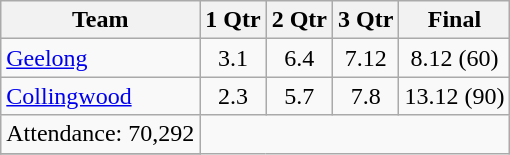<table class="wikitable">
<tr>
<th>Team</th>
<th>1 Qtr</th>
<th>2 Qtr</th>
<th>3 Qtr</th>
<th>Final</th>
</tr>
<tr>
<td><a href='#'>Geelong</a></td>
<td align=center>3.1</td>
<td align=center>6.4</td>
<td align=center>7.12</td>
<td align=center>8.12 (60)</td>
</tr>
<tr>
<td><a href='#'>Collingwood</a></td>
<td align=center>2.3</td>
<td align=center>5.7</td>
<td align=center>7.8</td>
<td align=center>13.12 (90)</td>
</tr>
<tr>
<td align=center>Attendance: 70,292</td>
</tr>
<tr>
</tr>
</table>
